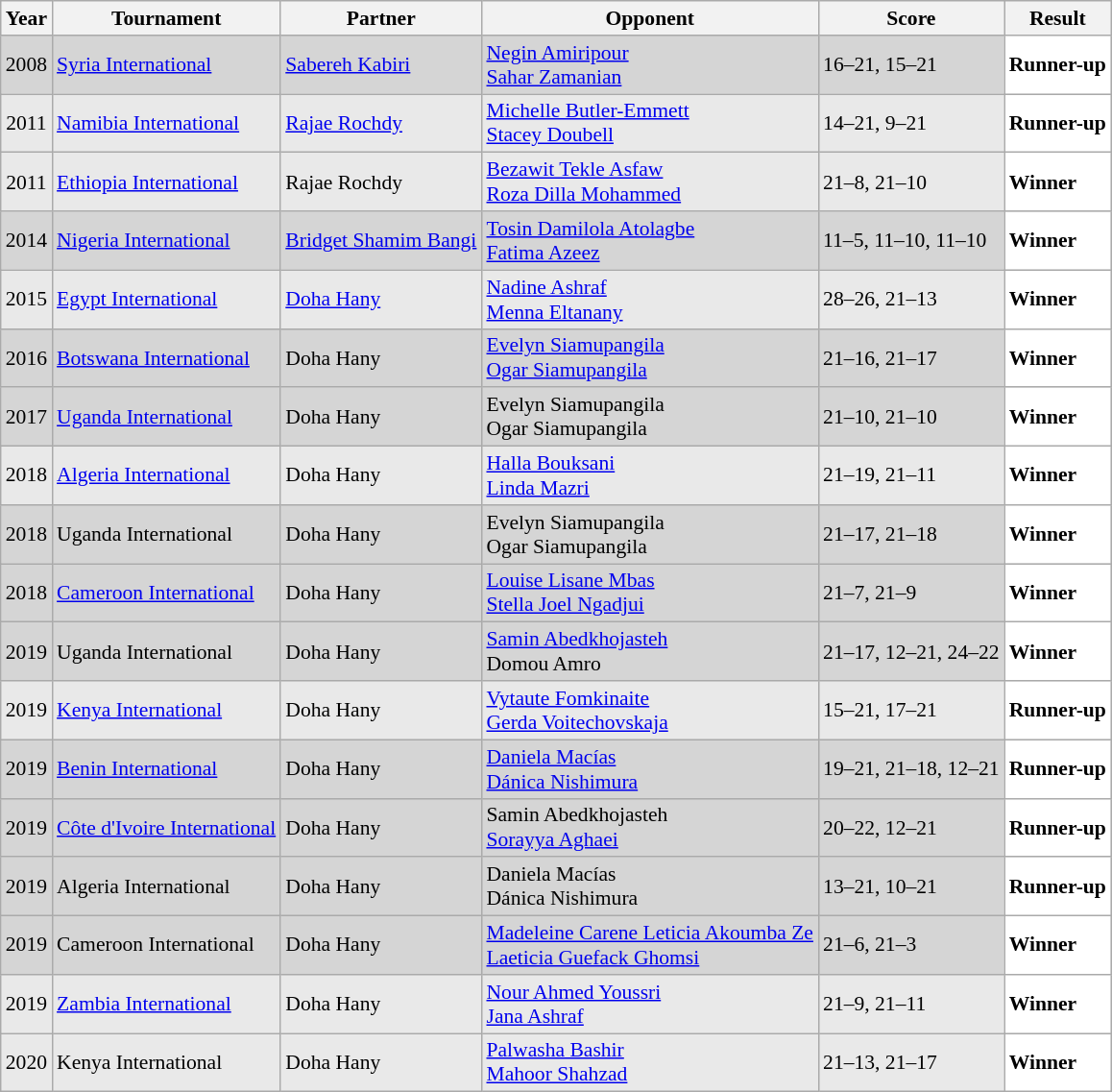<table class="sortable wikitable" style="font-size: 90%;">
<tr>
<th>Year</th>
<th>Tournament</th>
<th>Partner</th>
<th>Opponent</th>
<th>Score</th>
<th>Result</th>
</tr>
<tr style="background:#D5D5D5">
<td align="center">2008</td>
<td align="left"><a href='#'>Syria International</a></td>
<td align="left"> <a href='#'>Sabereh Kabiri</a></td>
<td align="left"> <a href='#'>Negin Amiripour</a> <br>  <a href='#'>Sahar Zamanian</a></td>
<td align="left">16–21, 15–21</td>
<td style="text-align:left; background:white"> <strong>Runner-up</strong></td>
</tr>
<tr style="background:#E9E9E9">
<td align="center">2011</td>
<td align="left"><a href='#'>Namibia International</a></td>
<td align="left"> <a href='#'>Rajae Rochdy</a></td>
<td align="left"> <a href='#'>Michelle Butler-Emmett</a> <br>  <a href='#'>Stacey Doubell</a></td>
<td align="left">14–21, 9–21</td>
<td style="text-align:left; background:white"> <strong>Runner-up</strong></td>
</tr>
<tr style="background:#E9E9E9">
<td align="center">2011</td>
<td align="left"><a href='#'>Ethiopia International</a></td>
<td align="left"> Rajae Rochdy</td>
<td align="left"> <a href='#'>Bezawit Tekle Asfaw</a> <br>  <a href='#'>Roza Dilla Mohammed</a></td>
<td align="left">21–8, 21–10</td>
<td style="text-align:left; background:white"> <strong>Winner</strong></td>
</tr>
<tr style="background:#D5D5D5">
<td align="center">2014</td>
<td align="left"><a href='#'>Nigeria International</a></td>
<td align="left"> <a href='#'>Bridget Shamim Bangi</a></td>
<td align="left"> <a href='#'>Tosin Damilola Atolagbe</a> <br>  <a href='#'>Fatima Azeez</a></td>
<td align="left">11–5, 11–10, 11–10</td>
<td style="text-align:left; background:white"> <strong>Winner</strong></td>
</tr>
<tr style="background:#E9E9E9">
<td align="center">2015</td>
<td align="left"><a href='#'>Egypt International</a></td>
<td align="left"> <a href='#'>Doha Hany</a></td>
<td align="left"> <a href='#'>Nadine Ashraf</a> <br>  <a href='#'>Menna Eltanany</a></td>
<td align="left">28–26, 21–13</td>
<td style="text-align:left; background:white"> <strong>Winner</strong></td>
</tr>
<tr style="background:#D5D5D5">
<td align="center">2016</td>
<td align="left"><a href='#'>Botswana International</a></td>
<td align="left"> Doha Hany</td>
<td align="left"> <a href='#'>Evelyn Siamupangila</a> <br>  <a href='#'>Ogar Siamupangila</a></td>
<td align="left">21–16, 21–17</td>
<td style="text-align:left; background:white"> <strong>Winner</strong></td>
</tr>
<tr style="background:#D5D5D5">
<td align="center">2017</td>
<td align="left"><a href='#'>Uganda International</a></td>
<td align="left"> Doha Hany</td>
<td align="left"> Evelyn Siamupangila <br>  Ogar Siamupangila</td>
<td align="left">21–10, 21–10</td>
<td style="text-align:left; background:white"> <strong>Winner</strong></td>
</tr>
<tr style="background:#E9E9E9">
<td align="center">2018</td>
<td align="left"><a href='#'>Algeria International</a></td>
<td align="left"> Doha Hany</td>
<td align="left"> <a href='#'>Halla Bouksani</a> <br>  <a href='#'>Linda Mazri</a></td>
<td align="left">21–19, 21–11</td>
<td style="text-align:left; background:white"> <strong>Winner</strong></td>
</tr>
<tr style="background:#D5D5D5">
<td align="center">2018</td>
<td align="left">Uganda International</td>
<td align="left"> Doha Hany</td>
<td align="left"> Evelyn Siamupangila <br>  Ogar Siamupangila</td>
<td align="left">21–17, 21–18</td>
<td style="text-align:left; background:white"> <strong>Winner</strong></td>
</tr>
<tr style="background:#D5D5D5">
<td align="center">2018</td>
<td align="left"><a href='#'>Cameroon International</a></td>
<td align="left"> Doha Hany</td>
<td align="left"> <a href='#'>Louise Lisane Mbas</a> <br>  <a href='#'>Stella Joel Ngadjui</a></td>
<td align="left">21–7, 21–9</td>
<td style="text-align:left; background:white"> <strong>Winner</strong></td>
</tr>
<tr style="background:#D5D5D5">
<td align="center">2019</td>
<td align="left">Uganda International</td>
<td align="left"> Doha Hany</td>
<td align="left"> <a href='#'>Samin Abedkhojasteh</a> <br>  Domou Amro</td>
<td align="left">21–17, 12–21, 24–22</td>
<td style="text-align:left; background:white"> <strong>Winner</strong></td>
</tr>
<tr style="background:#E9E9E9">
<td align="center">2019</td>
<td align="left"><a href='#'>Kenya International</a></td>
<td align="left"> Doha Hany</td>
<td align="left"> <a href='#'>Vytaute Fomkinaite</a> <br>  <a href='#'>Gerda Voitechovskaja</a></td>
<td align="left">15–21, 17–21</td>
<td style="text-align:left; background:white"> <strong>Runner-up</strong></td>
</tr>
<tr style="background:#D5D5D5">
<td align="center">2019</td>
<td align="left"><a href='#'>Benin International</a></td>
<td align="left"> Doha Hany</td>
<td align="left"> <a href='#'>Daniela Macías</a> <br>  <a href='#'>Dánica Nishimura</a></td>
<td align="left">19–21, 21–18, 12–21</td>
<td style="text-align:left; background:white"> <strong>Runner-up</strong></td>
</tr>
<tr style="background:#D5D5D5">
<td align="center">2019</td>
<td align="left"><a href='#'>Côte d'Ivoire International</a></td>
<td align="left"> Doha Hany</td>
<td align="left"> Samin Abedkhojasteh <br>  <a href='#'>Sorayya Aghaei</a></td>
<td align="left">20–22, 12–21</td>
<td style="text-align:left; background:white"> <strong>Runner-up</strong></td>
</tr>
<tr style="background:#D5D5D5">
<td align="center">2019</td>
<td align="left">Algeria International</td>
<td align="left"> Doha Hany</td>
<td align="left"> Daniela Macías <br>  Dánica Nishimura</td>
<td align="left">13–21, 10–21</td>
<td style="text-align:left; background:white"> <strong>Runner-up</strong></td>
</tr>
<tr style="background:#D5D5D5">
<td align="center">2019</td>
<td align="left">Cameroon International</td>
<td align="left"> Doha Hany</td>
<td align="left"> <a href='#'>Madeleine Carene Leticia Akoumba Ze</a> <br>  <a href='#'>Laeticia Guefack Ghomsi</a></td>
<td align="left">21–6, 21–3</td>
<td style="text-align:left; background:white"> <strong>Winner</strong></td>
</tr>
<tr style="background:#E9E9E9">
<td align="center">2019</td>
<td align="left"><a href='#'>Zambia International</a></td>
<td align="left"> Doha Hany</td>
<td align="left"> <a href='#'>Nour Ahmed Youssri</a> <br>  <a href='#'>Jana Ashraf</a></td>
<td align="left">21–9, 21–11</td>
<td style="text-align:left; background:white"> <strong>Winner</strong></td>
</tr>
<tr style="background:#E9E9E9">
<td align="center">2020</td>
<td align="left">Kenya International</td>
<td align="left"> Doha Hany</td>
<td align="left"> <a href='#'>Palwasha Bashir</a> <br> <a href='#'>Mahoor Shahzad</a></td>
<td align="left">21–13, 21–17</td>
<td style="text-align:left; background:white"> <strong>Winner</strong></td>
</tr>
</table>
